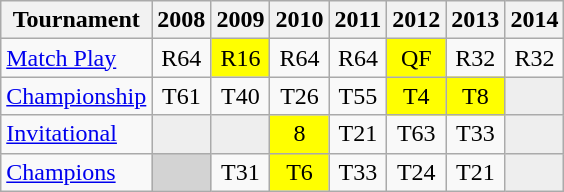<table class="wikitable" style="text-align:center;">
<tr>
<th>Tournament</th>
<th>2008</th>
<th>2009</th>
<th>2010</th>
<th>2011</th>
<th>2012</th>
<th>2013</th>
<th>2014</th>
</tr>
<tr>
<td align="left"><a href='#'>Match Play</a></td>
<td>R64</td>
<td style="background:yellow;">R16</td>
<td>R64</td>
<td>R64</td>
<td style="background:yellow;">QF</td>
<td>R32</td>
<td>R32</td>
</tr>
<tr>
<td align="left"><a href='#'>Championship</a></td>
<td>T61</td>
<td>T40</td>
<td>T26</td>
<td>T55</td>
<td style="background:yellow;">T4</td>
<td style="background:yellow;">T8</td>
<td style="background:#eeeeee;"></td>
</tr>
<tr>
<td align="left"><a href='#'>Invitational</a></td>
<td style="background:#eeeeee;"></td>
<td style="background:#eeeeee;"></td>
<td style="background:yellow;">8</td>
<td>T21</td>
<td>T63</td>
<td>T33</td>
<td style="background:#eeeeee;"></td>
</tr>
<tr>
<td align="left"><a href='#'>Champions</a></td>
<td style="background:#D3D3D3;"></td>
<td>T31</td>
<td style="background:yellow;">T6</td>
<td>T33</td>
<td>T24</td>
<td>T21</td>
<td style="background:#eeeeee;"></td>
</tr>
</table>
